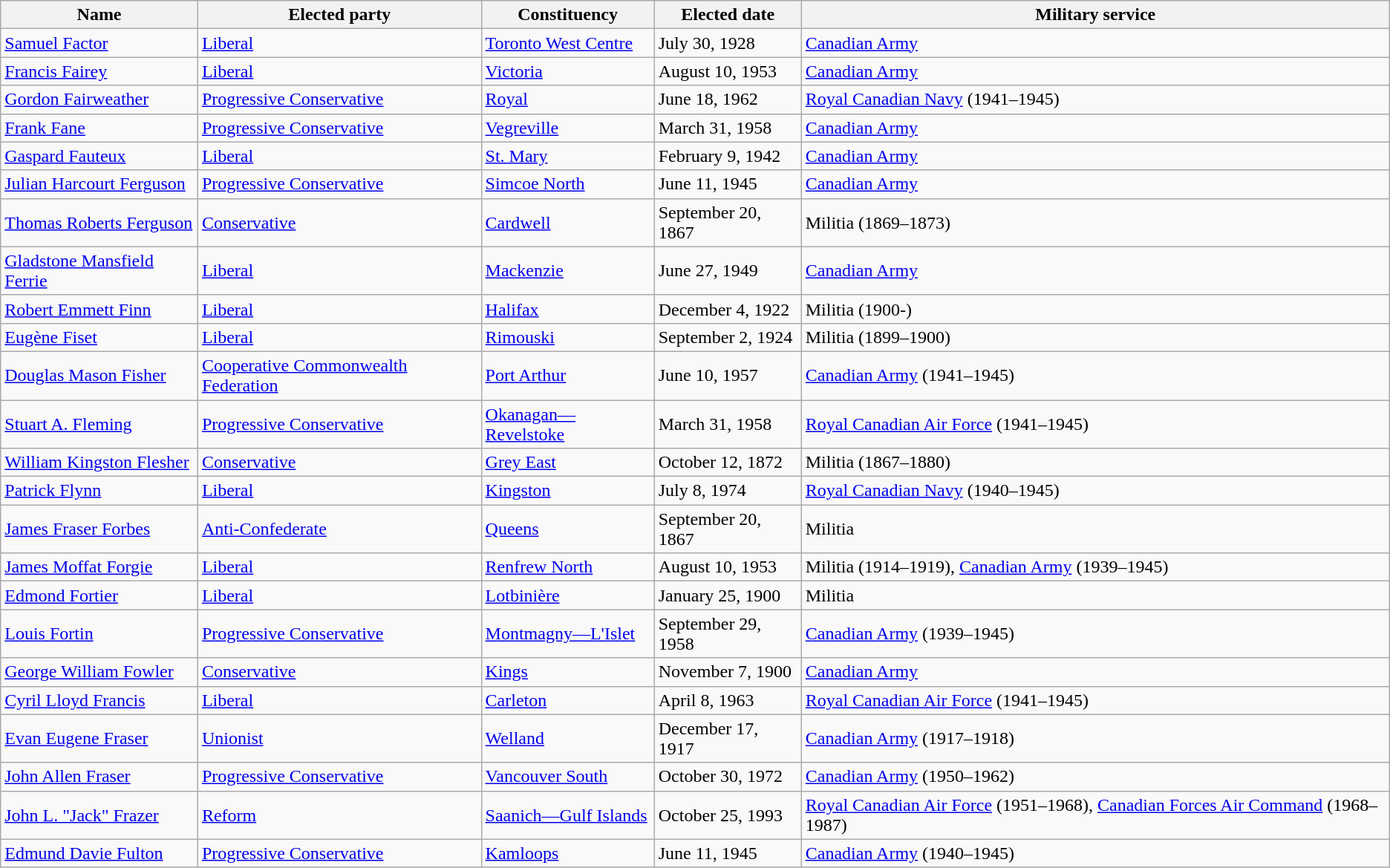<table class="wikitable sortable">
<tr>
<th>Name</th>
<th>Elected party</th>
<th>Constituency</th>
<th>Elected date</th>
<th>Military service</th>
</tr>
<tr>
<td><a href='#'>Samuel Factor</a></td>
<td><a href='#'>Liberal</a></td>
<td><a href='#'>Toronto West Centre</a></td>
<td>July 30, 1928</td>
<td><a href='#'>Canadian Army</a></td>
</tr>
<tr>
<td><a href='#'>Francis Fairey</a></td>
<td><a href='#'>Liberal</a></td>
<td><a href='#'>Victoria</a></td>
<td>August 10, 1953</td>
<td><a href='#'>Canadian Army</a></td>
</tr>
<tr>
<td><a href='#'>Gordon Fairweather</a></td>
<td><a href='#'>Progressive Conservative</a></td>
<td><a href='#'>Royal</a></td>
<td>June 18, 1962</td>
<td><a href='#'>Royal Canadian Navy</a> (1941–1945)</td>
</tr>
<tr>
<td><a href='#'>Frank Fane</a></td>
<td><a href='#'>Progressive Conservative</a></td>
<td><a href='#'>Vegreville</a></td>
<td>March 31, 1958</td>
<td><a href='#'>Canadian Army</a></td>
</tr>
<tr>
<td><a href='#'>Gaspard Fauteux</a></td>
<td><a href='#'>Liberal</a></td>
<td><a href='#'>St. Mary</a></td>
<td>February 9, 1942</td>
<td><a href='#'>Canadian Army</a></td>
</tr>
<tr>
<td><a href='#'>Julian Harcourt Ferguson</a></td>
<td><a href='#'>Progressive Conservative</a></td>
<td><a href='#'>Simcoe North</a></td>
<td>June 11, 1945</td>
<td><a href='#'>Canadian Army</a></td>
</tr>
<tr>
<td><a href='#'>Thomas Roberts Ferguson</a></td>
<td><a href='#'>Conservative</a></td>
<td><a href='#'>Cardwell</a></td>
<td>September 20, 1867</td>
<td>Militia (1869–1873)</td>
</tr>
<tr>
<td><a href='#'>Gladstone Mansfield Ferrie</a></td>
<td><a href='#'>Liberal</a></td>
<td><a href='#'>Mackenzie</a></td>
<td>June 27, 1949</td>
<td><a href='#'>Canadian Army</a></td>
</tr>
<tr>
<td><a href='#'>Robert Emmett Finn</a></td>
<td><a href='#'>Liberal</a></td>
<td><a href='#'>Halifax</a></td>
<td>December 4, 1922</td>
<td>Militia (1900-)</td>
</tr>
<tr>
<td><a href='#'>Eugène Fiset</a></td>
<td><a href='#'>Liberal</a></td>
<td><a href='#'>Rimouski</a></td>
<td>September 2, 1924</td>
<td>Militia (1899–1900)</td>
</tr>
<tr>
<td><a href='#'>Douglas Mason Fisher</a></td>
<td><a href='#'>Cooperative Commonwealth Federation</a></td>
<td><a href='#'>Port Arthur</a></td>
<td>June 10, 1957</td>
<td><a href='#'>Canadian Army</a> (1941–1945)</td>
</tr>
<tr>
<td><a href='#'>Stuart A. Fleming</a></td>
<td><a href='#'>Progressive Conservative</a></td>
<td><a href='#'>Okanagan—Revelstoke</a></td>
<td>March 31, 1958</td>
<td><a href='#'>Royal Canadian Air Force</a> (1941–1945)</td>
</tr>
<tr>
<td><a href='#'>William Kingston Flesher</a></td>
<td><a href='#'>Conservative</a></td>
<td><a href='#'>Grey East</a></td>
<td>October 12, 1872</td>
<td>Militia (1867–1880)</td>
</tr>
<tr>
<td><a href='#'>Patrick Flynn</a></td>
<td><a href='#'>Liberal</a></td>
<td><a href='#'>Kingston</a></td>
<td>July 8, 1974</td>
<td><a href='#'>Royal Canadian Navy</a> (1940–1945)</td>
</tr>
<tr>
<td><a href='#'>James Fraser Forbes</a></td>
<td><a href='#'>Anti-Confederate</a></td>
<td><a href='#'>Queens</a></td>
<td>September 20, 1867</td>
<td>Militia</td>
</tr>
<tr>
<td><a href='#'>James Moffat Forgie</a></td>
<td><a href='#'>Liberal</a></td>
<td><a href='#'>Renfrew North</a></td>
<td>August 10, 1953</td>
<td>Militia (1914–1919), <a href='#'>Canadian Army</a> (1939–1945)</td>
</tr>
<tr>
<td><a href='#'>Edmond Fortier</a></td>
<td><a href='#'>Liberal</a></td>
<td><a href='#'>Lotbinière</a></td>
<td>January 25, 1900</td>
<td>Militia</td>
</tr>
<tr>
<td><a href='#'>Louis Fortin</a></td>
<td><a href='#'>Progressive Conservative</a></td>
<td><a href='#'>Montmagny—L'Islet</a></td>
<td>September 29, 1958</td>
<td><a href='#'>Canadian Army</a> (1939–1945)</td>
</tr>
<tr>
<td><a href='#'>George William Fowler</a></td>
<td><a href='#'>Conservative</a></td>
<td><a href='#'>Kings</a></td>
<td>November 7, 1900</td>
<td><a href='#'>Canadian Army</a></td>
</tr>
<tr>
<td><a href='#'>Cyril Lloyd Francis</a></td>
<td><a href='#'>Liberal</a></td>
<td><a href='#'>Carleton</a></td>
<td>April 8, 1963</td>
<td><a href='#'>Royal Canadian Air Force</a> (1941–1945)</td>
</tr>
<tr>
<td><a href='#'>Evan Eugene Fraser</a></td>
<td><a href='#'>Unionist</a></td>
<td><a href='#'>Welland</a></td>
<td>December 17, 1917</td>
<td><a href='#'>Canadian Army</a> (1917–1918)</td>
</tr>
<tr>
<td><a href='#'>John Allen Fraser</a></td>
<td><a href='#'>Progressive Conservative</a></td>
<td><a href='#'>Vancouver South</a></td>
<td>October 30, 1972</td>
<td><a href='#'>Canadian Army</a> (1950–1962)</td>
</tr>
<tr>
<td><a href='#'>John L. "Jack" Frazer</a></td>
<td><a href='#'>Reform</a></td>
<td><a href='#'>Saanich—Gulf Islands</a></td>
<td>October 25, 1993</td>
<td><a href='#'>Royal Canadian Air Force</a> (1951–1968), <a href='#'>Canadian Forces Air Command</a> (1968–1987)</td>
</tr>
<tr>
<td><a href='#'>Edmund Davie Fulton</a></td>
<td><a href='#'>Progressive Conservative</a></td>
<td><a href='#'>Kamloops</a></td>
<td>June 11, 1945</td>
<td><a href='#'>Canadian Army</a> (1940–1945)</td>
</tr>
</table>
